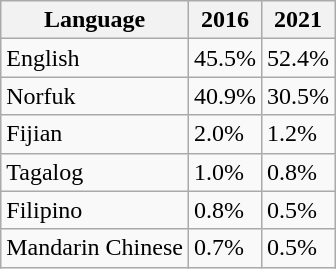<table class="wikitable sortable">
<tr>
<th>Language</th>
<th>2016</th>
<th>2021</th>
</tr>
<tr>
<td>English</td>
<td>45.5%</td>
<td>52.4%</td>
</tr>
<tr>
<td>Norfuk</td>
<td>40.9%</td>
<td>30.5%</td>
</tr>
<tr>
<td>Fijian</td>
<td>2.0%</td>
<td>1.2%</td>
</tr>
<tr>
<td>Tagalog</td>
<td>1.0%</td>
<td>0.8%</td>
</tr>
<tr>
<td>Filipino</td>
<td>0.8%</td>
<td>0.5%</td>
</tr>
<tr>
<td>Mandarin Chinese</td>
<td>0.7%</td>
<td>0.5%</td>
</tr>
</table>
